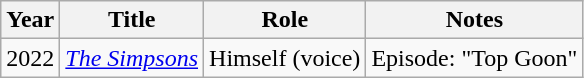<table class="wikitable sortable">
<tr>
<th>Year</th>
<th>Title</th>
<th>Role</th>
<th class="unsortable">Notes</th>
</tr>
<tr>
<td>2022</td>
<td><em><a href='#'>The Simpsons</a></em></td>
<td>Himself (voice)</td>
<td>Episode: "Top Goon"</td>
</tr>
</table>
